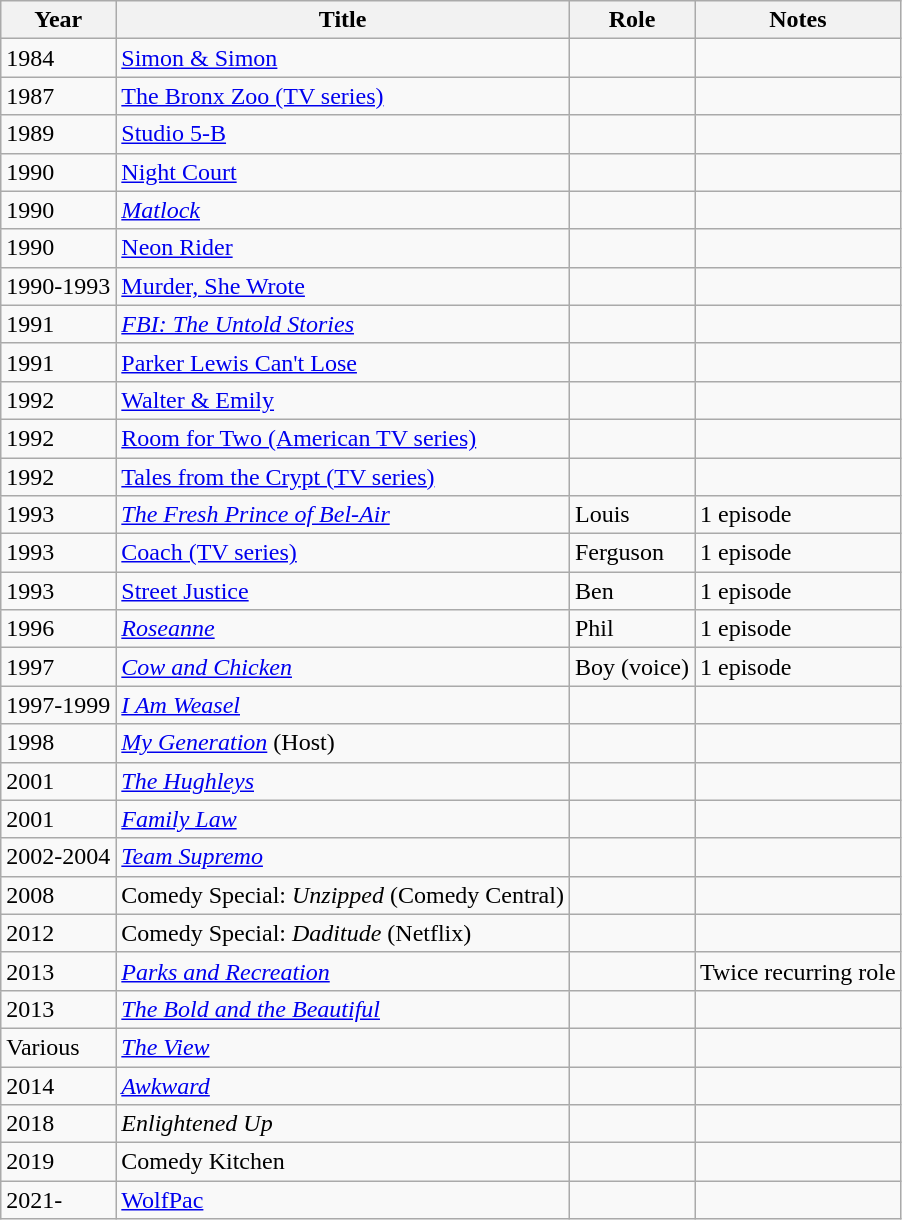<table class="wikitable">
<tr>
<th>Year</th>
<th>Title</th>
<th>Role</th>
<th>Notes</th>
</tr>
<tr>
<td>1984</td>
<td><a href='#'>Simon & Simon</a></td>
<td></td>
<td></td>
</tr>
<tr>
<td>1987</td>
<td><a href='#'>The Bronx Zoo (TV series)</a></td>
<td></td>
<td></td>
</tr>
<tr>
<td>1989</td>
<td><a href='#'>Studio 5-B</a></td>
<td></td>
<td></td>
</tr>
<tr>
<td>1990</td>
<td><a href='#'>Night Court</a></td>
<td></td>
<td></td>
</tr>
<tr>
<td>1990</td>
<td><em><a href='#'>Matlock</a></em></td>
<td></td>
<td></td>
</tr>
<tr>
<td>1990</td>
<td><a href='#'>Neon Rider</a></td>
<td></td>
<td></td>
</tr>
<tr>
<td>1990-1993</td>
<td><a href='#'>Murder, She Wrote</a></td>
<td></td>
<td></td>
</tr>
<tr>
<td>1991</td>
<td><em><a href='#'>FBI: The Untold Stories</a></em></td>
<td></td>
<td></td>
</tr>
<tr>
<td>1991</td>
<td><a href='#'>Parker Lewis Can't Lose</a></td>
<td></td>
<td></td>
</tr>
<tr>
<td>1992</td>
<td><a href='#'>Walter & Emily</a></td>
<td></td>
<td></td>
</tr>
<tr>
<td>1992</td>
<td><a href='#'>Room for Two (American TV series)</a></td>
<td></td>
<td></td>
</tr>
<tr>
<td>1992</td>
<td><a href='#'>Tales from the Crypt (TV series)</a></td>
<td></td>
<td></td>
</tr>
<tr>
<td>1993</td>
<td><em><a href='#'>The Fresh Prince of Bel-Air</a></em></td>
<td>Louis</td>
<td>1 episode</td>
</tr>
<tr>
<td>1993</td>
<td><a href='#'>Coach (TV series)</a></td>
<td>Ferguson</td>
<td>1 episode</td>
</tr>
<tr>
<td>1993</td>
<td><a href='#'>Street Justice</a></td>
<td>Ben</td>
<td>1 episode</td>
</tr>
<tr>
<td>1996</td>
<td><em><a href='#'>Roseanne</a></em></td>
<td>Phil</td>
<td>1 episode</td>
</tr>
<tr>
<td>1997</td>
<td><em><a href='#'>Cow and Chicken</a></em></td>
<td>Boy (voice)</td>
<td>1 episode</td>
</tr>
<tr>
<td>1997-1999</td>
<td><em><a href='#'>I Am Weasel</a></em></td>
<td></td>
<td></td>
</tr>
<tr>
<td>1998</td>
<td><em><a href='#'>My Generation</a></em> (Host)</td>
<td></td>
<td></td>
</tr>
<tr>
<td>2001</td>
<td><em><a href='#'>The Hughleys</a></em></td>
<td></td>
<td></td>
</tr>
<tr>
<td>2001</td>
<td><em><a href='#'>Family Law</a></em></td>
<td></td>
<td></td>
</tr>
<tr>
<td>2002-2004</td>
<td><em><a href='#'>Team Supremo</a></em></td>
<td></td>
<td></td>
</tr>
<tr>
<td>2008</td>
<td>Comedy Special: <em>Unzipped</em> (Comedy Central)</td>
<td></td>
<td></td>
</tr>
<tr>
<td>2012</td>
<td>Comedy Special: <em>Daditude</em> (Netflix)</td>
<td></td>
<td></td>
</tr>
<tr>
<td>2013</td>
<td><em><a href='#'>Parks and Recreation</a></em></td>
<td></td>
<td>Twice recurring role</td>
</tr>
<tr>
<td>2013</td>
<td><em><a href='#'>The Bold and the Beautiful</a></em></td>
<td></td>
<td></td>
</tr>
<tr>
<td>Various</td>
<td><em><a href='#'>The View</a></em></td>
<td></td>
<td></td>
</tr>
<tr>
<td>2014</td>
<td><em><a href='#'>Awkward</a></em></td>
<td></td>
<td></td>
</tr>
<tr>
<td>2018</td>
<td><em>Enlightened Up</em></td>
<td></td>
<td></td>
</tr>
<tr>
<td>2019</td>
<td>Comedy Kitchen</td>
<td></td>
<td></td>
</tr>
<tr>
<td>2021-</td>
<td><a href='#'>WolfPac</a></td>
<td></td>
<td></td>
</tr>
</table>
